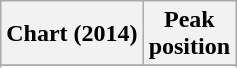<table class="wikitable sortable plainrowheaders">
<tr>
<th scope="col">Chart (2014)</th>
<th scope="col">Peak<br>position</th>
</tr>
<tr>
</tr>
<tr>
</tr>
<tr>
</tr>
<tr>
</tr>
</table>
